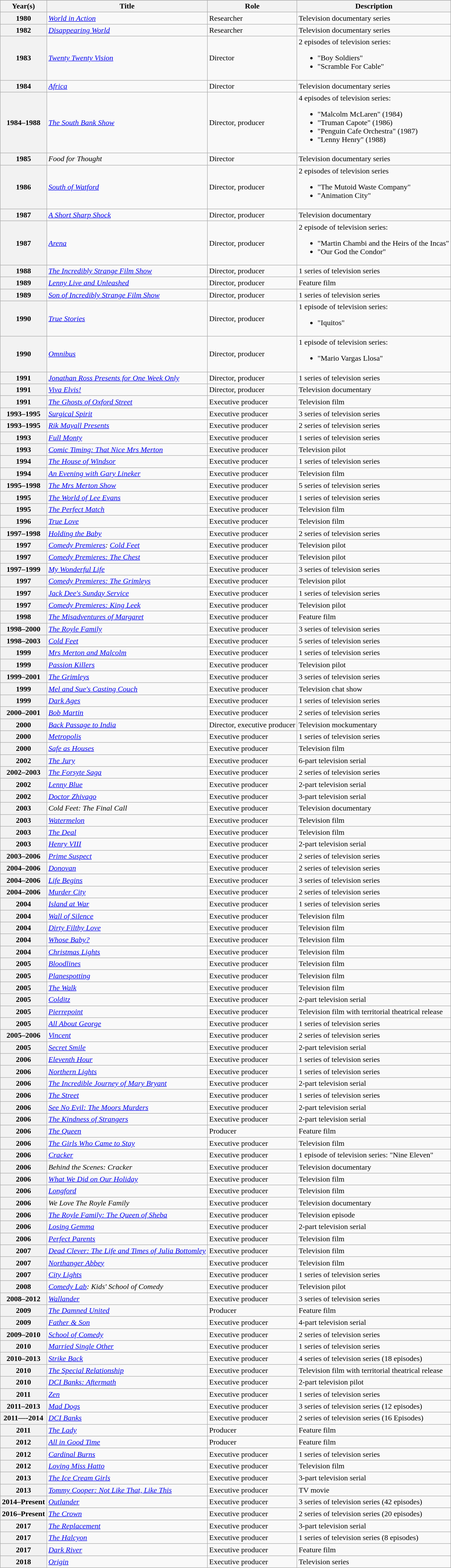<table class="wikitable plainrowheaders sortable">
<tr>
</tr>
<tr>
<th scope=col>Year(s)</th>
<th scope=col>Title</th>
<th scope=col>Role</th>
<th scope=col class="unsortable">Description</th>
</tr>
<tr>
<th scope=row>1980</th>
<td><em><a href='#'>World in Action</a></em></td>
<td>Researcher</td>
<td>Television documentary series</td>
</tr>
<tr>
<th scope=row>1982</th>
<td><em><a href='#'>Disappearing World</a></em></td>
<td>Researcher</td>
<td>Television documentary series</td>
</tr>
<tr>
<th scope=row>1983</th>
<td><em><a href='#'>Twenty Twenty Vision</a></em></td>
<td>Director</td>
<td>2 episodes of television series:<br><ul><li>"Boy Soldiers"</li><li>"Scramble For Cable"</li></ul></td>
</tr>
<tr>
<th scope=row>1984</th>
<td><em><a href='#'>Africa</a></em></td>
<td>Director</td>
<td>Television documentary series</td>
</tr>
<tr>
<th scope=row>1984–1988</th>
<td><em><a href='#'>The South Bank Show</a></em></td>
<td>Director, producer</td>
<td>4 episodes of television series:<br><ul><li>"Malcolm McLaren" (1984)</li><li>"Truman Capote" (1986)</li><li>"Penguin Cafe Orchestra" (1987)</li><li>"Lenny Henry" (1988)</li></ul></td>
</tr>
<tr>
<th scope=row>1985</th>
<td><em>Food for Thought</em></td>
<td>Director</td>
<td>Television documentary series</td>
</tr>
<tr>
<th scope=row>1986</th>
<td><em><a href='#'>South of Watford</a></em></td>
<td>Director, producer</td>
<td>2 episodes of television series<br><ul><li>"The Mutoid Waste Company"</li><li>"Animation City"</li></ul></td>
</tr>
<tr>
<th scope=row>1987</th>
<td><em><a href='#'>A Short Sharp Shock</a></em></td>
<td>Director, producer</td>
<td>Television documentary</td>
</tr>
<tr>
<th scope=row>1987</th>
<td><em><a href='#'>Arena</a></em></td>
<td>Director, producer</td>
<td>2 episode of television series:<br><ul><li>"Martin Chambi and the Heirs of the Incas"</li><li>"Our God the Condor"</li></ul></td>
</tr>
<tr>
<th scope=row>1988</th>
<td><em><a href='#'>The Incredibly Strange Film Show</a></em></td>
<td>Director, producer</td>
<td>1 series of television series</td>
</tr>
<tr>
<th scope=row>1989</th>
<td><em><a href='#'>Lenny Live and Unleashed</a></em></td>
<td>Director, producer</td>
<td>Feature film</td>
</tr>
<tr>
<th scope=row>1989</th>
<td><em><a href='#'>Son of Incredibly Strange Film Show</a></em></td>
<td>Director, producer</td>
<td>1 series of television series</td>
</tr>
<tr>
<th scope=row>1990</th>
<td><em><a href='#'>True Stories</a></em></td>
<td>Director, producer</td>
<td>1 episode of television series:<br><ul><li>"Iquitos"</li></ul></td>
</tr>
<tr>
<th scope=row>1990</th>
<td><em><a href='#'>Omnibus</a></em></td>
<td>Director, producer</td>
<td>1 episode of television series:<br><ul><li>"Mario Vargas Llosa"</li></ul></td>
</tr>
<tr>
<th scope=row>1991</th>
<td><em><a href='#'>Jonathan Ross Presents for One Week Only</a></em></td>
<td>Director, producer</td>
<td>1 series of television series</td>
</tr>
<tr>
<th scope=row>1991</th>
<td><em><a href='#'>Viva Elvis!</a></em></td>
<td>Director, producer</td>
<td>Television documentary</td>
</tr>
<tr>
<th scope=row>1991</th>
<td><em><a href='#'>The Ghosts of Oxford Street</a></em></td>
<td>Executive producer</td>
<td>Television film</td>
</tr>
<tr>
<th scope=row>1993–1995</th>
<td><em><a href='#'>Surgical Spirit</a></em></td>
<td>Executive producer</td>
<td>3 series of television series</td>
</tr>
<tr>
<th scope=row>1993–1995</th>
<td><em><a href='#'>Rik Mayall Presents</a></em></td>
<td>Executive producer</td>
<td>2 series of television series</td>
</tr>
<tr>
<th scope=row>1993</th>
<td><em><a href='#'>Full Monty</a></em></td>
<td>Executive producer</td>
<td>1 series of television series</td>
</tr>
<tr>
<th scope=row>1993</th>
<td><em><a href='#'>Comic Timing: That Nice Mrs Merton</a></em></td>
<td>Executive producer</td>
<td>Television pilot</td>
</tr>
<tr>
<th scope=row>1994</th>
<td><em><a href='#'>The House of Windsor</a></em></td>
<td>Executive producer</td>
<td>1 series of television series</td>
</tr>
<tr>
<th scope=row>1994</th>
<td><em><a href='#'>An Evening with Gary Lineker</a></em></td>
<td>Executive producer</td>
<td>Television film</td>
</tr>
<tr>
<th scope=row>1995–1998</th>
<td><em><a href='#'>The Mrs Merton Show</a></em></td>
<td>Executive producer</td>
<td>5 series of television series</td>
</tr>
<tr>
<th scope=row>1995</th>
<td><em><a href='#'>The World of Lee Evans</a></em></td>
<td>Executive producer</td>
<td>1 series of television series</td>
</tr>
<tr>
<th scope=row>1995</th>
<td><em><a href='#'>The Perfect Match</a></em></td>
<td>Executive producer</td>
<td>Television film</td>
</tr>
<tr>
<th scope=row>1996</th>
<td><em><a href='#'>True Love</a></em></td>
<td>Executive producer</td>
<td>Television film</td>
</tr>
<tr>
<th scope=row>1997–1998</th>
<td><em><a href='#'>Holding the Baby</a></em></td>
<td>Executive producer</td>
<td>2 series of television series</td>
</tr>
<tr>
<th scope=row>1997</th>
<td><em><a href='#'>Comedy Premieres</a>: <a href='#'>Cold Feet</a></em></td>
<td>Executive producer</td>
<td>Television pilot</td>
</tr>
<tr>
<th scope=row>1997</th>
<td><em><a href='#'>Comedy Premieres: The Chest</a></em></td>
<td>Executive producer</td>
<td>Television pilot</td>
</tr>
<tr>
<th scope=row>1997–1999</th>
<td><em><a href='#'>My Wonderful Life</a></em></td>
<td>Executive producer</td>
<td>3 series of television series</td>
</tr>
<tr>
<th scope=row>1997</th>
<td><em><a href='#'>Comedy Premieres: The Grimleys</a></em></td>
<td>Executive producer</td>
<td>Television pilot</td>
</tr>
<tr>
<th scope=row>1997</th>
<td><em><a href='#'>Jack Dee's Sunday Service</a></em></td>
<td>Executive producer</td>
<td>1 series of television series</td>
</tr>
<tr>
<th scope=row>1997</th>
<td><em><a href='#'>Comedy Premieres: King Leek</a></em></td>
<td>Executive producer</td>
<td>Television pilot</td>
</tr>
<tr>
<th scope=row>1998</th>
<td><em><a href='#'>The Misadventures of Margaret</a></em></td>
<td>Executive producer</td>
<td>Feature film</td>
</tr>
<tr>
<th scope=row>1998–2000</th>
<td><em><a href='#'>The Royle Family</a></em></td>
<td>Executive producer</td>
<td>3 series of television series</td>
</tr>
<tr>
<th scope=row>1998–2003</th>
<td><em><a href='#'>Cold Feet</a></em></td>
<td>Executive producer</td>
<td>5 series of television series</td>
</tr>
<tr>
<th scope=row>1999</th>
<td><em><a href='#'>Mrs Merton and Malcolm</a></em></td>
<td>Executive producer</td>
<td>1 series of television series</td>
</tr>
<tr>
<th scope=row>1999</th>
<td><em><a href='#'>Passion Killers</a></em></td>
<td>Executive producer</td>
<td>Television pilot</td>
</tr>
<tr>
<th scope=row>1999–2001</th>
<td><em><a href='#'>The Grimleys</a></em></td>
<td>Executive producer</td>
<td>3 series of television series</td>
</tr>
<tr>
<th scope=row>1999</th>
<td><em><a href='#'>Mel and Sue's Casting Couch</a></em></td>
<td>Executive producer</td>
<td>Television chat show</td>
</tr>
<tr>
<th scope=row>1999</th>
<td><em><a href='#'>Dark Ages</a></em></td>
<td>Executive producer</td>
<td>1 series of television series</td>
</tr>
<tr>
<th scope=row>2000–2001</th>
<td><em><a href='#'>Bob Martin</a></em></td>
<td>Executive producer</td>
<td>2 series of television series</td>
</tr>
<tr>
<th scope=row>2000</th>
<td><em><a href='#'>Back Passage to India</a></em></td>
<td>Director, executive producer</td>
<td>Television mockumentary</td>
</tr>
<tr>
<th scope=row>2000</th>
<td><em><a href='#'>Metropolis</a></em></td>
<td>Executive producer</td>
<td>1 series of television series</td>
</tr>
<tr>
<th scope=row>2000</th>
<td><em><a href='#'>Safe as Houses</a></em></td>
<td>Executive producer</td>
<td>Television film</td>
</tr>
<tr>
<th scope=row>2002</th>
<td><em><a href='#'>The Jury</a></em></td>
<td>Executive producer</td>
<td>6-part television serial</td>
</tr>
<tr>
<th scope=row>2002–2003</th>
<td><em><a href='#'>The Forsyte Saga</a></em></td>
<td>Executive producer</td>
<td>2 series of television series</td>
</tr>
<tr>
<th scope=row>2002</th>
<td><em><a href='#'>Lenny Blue</a></em></td>
<td>Executive producer</td>
<td>2-part television serial</td>
</tr>
<tr>
<th scope=row>2002</th>
<td><em><a href='#'>Doctor Zhivago</a></em></td>
<td>Executive producer</td>
<td>3-part television serial</td>
</tr>
<tr>
<th scope=row>2003</th>
<td><em>Cold Feet: The Final Call</em></td>
<td>Executive producer</td>
<td>Television documentary</td>
</tr>
<tr>
<th scope=row>2003</th>
<td><em><a href='#'>Watermelon</a></em></td>
<td>Executive producer</td>
<td>Television film</td>
</tr>
<tr>
<th scope=row>2003</th>
<td><em><a href='#'>The Deal</a></em></td>
<td>Executive producer</td>
<td>Television film</td>
</tr>
<tr>
<th scope=row>2003</th>
<td><em><a href='#'>Henry VIII</a></em></td>
<td>Executive producer</td>
<td>2-part television serial</td>
</tr>
<tr>
<th scope=row>2003–2006</th>
<td><em><a href='#'>Prime Suspect</a></em></td>
<td>Executive producer</td>
<td>2 series of television series</td>
</tr>
<tr>
<th scope=row>2004–2006</th>
<td><em><a href='#'>Donovan</a></em></td>
<td>Executive producer</td>
<td>2 series of television series</td>
</tr>
<tr>
<th scope=row>2004–2006</th>
<td><em><a href='#'>Life Begins</a></em></td>
<td>Executive producer</td>
<td>3 series of television series</td>
</tr>
<tr>
<th scope=row>2004–2006</th>
<td><em><a href='#'>Murder City</a></em></td>
<td>Executive producer</td>
<td>2 series of television series</td>
</tr>
<tr>
<th scope=row>2004</th>
<td><em><a href='#'>Island at War</a></em></td>
<td>Executive producer</td>
<td>1 series of television series</td>
</tr>
<tr>
<th scope=row>2004</th>
<td><em><a href='#'>Wall of Silence</a></em></td>
<td>Executive producer</td>
<td>Television film</td>
</tr>
<tr>
<th scope=row>2004</th>
<td><em><a href='#'>Dirty Filthy Love</a></em></td>
<td>Executive producer</td>
<td>Television film</td>
</tr>
<tr>
<th scope=row>2004</th>
<td><em><a href='#'>Whose Baby?</a></em></td>
<td>Executive producer</td>
<td>Television film</td>
</tr>
<tr>
<th scope=row>2004</th>
<td><em><a href='#'>Christmas Lights</a></em></td>
<td>Executive producer</td>
<td>Television film</td>
</tr>
<tr>
<th scope=row>2005</th>
<td><em><a href='#'>Bloodlines</a></em></td>
<td>Executive producer</td>
<td>Television film</td>
</tr>
<tr>
<th scope=row>2005</th>
<td><em><a href='#'>Planespotting</a></em></td>
<td>Executive producer</td>
<td>Television film</td>
</tr>
<tr>
<th scope=row>2005</th>
<td><em><a href='#'>The Walk</a></em></td>
<td>Executive producer</td>
<td>Television film</td>
</tr>
<tr>
<th scope=row>2005</th>
<td><em><a href='#'>Colditz</a></em></td>
<td>Executive producer</td>
<td>2-part television serial</td>
</tr>
<tr>
<th scope=row>2005</th>
<td><em><a href='#'>Pierrepoint</a></em></td>
<td>Executive producer</td>
<td>Television film with territorial theatrical release</td>
</tr>
<tr>
<th scope=row>2005</th>
<td><em><a href='#'>All About George</a></em></td>
<td>Executive producer</td>
<td>1 series of television series</td>
</tr>
<tr>
<th scope=row>2005–2006</th>
<td><em><a href='#'>Vincent</a></em></td>
<td>Executive producer</td>
<td>2 series of television series</td>
</tr>
<tr>
<th scope=row>2005</th>
<td><em><a href='#'>Secret Smile</a></em></td>
<td>Executive producer</td>
<td>2-part television serial</td>
</tr>
<tr>
<th scope=row>2006</th>
<td><em><a href='#'>Eleventh Hour</a></em></td>
<td>Executive producer</td>
<td>1 series of television series</td>
</tr>
<tr>
<th scope=row>2006</th>
<td><em><a href='#'>Northern Lights</a></em></td>
<td>Executive producer</td>
<td>1 series of television series</td>
</tr>
<tr>
<th scope=row>2006</th>
<td><em><a href='#'>The Incredible Journey of Mary Bryant</a></em></td>
<td>Executive producer</td>
<td>2-part television serial</td>
</tr>
<tr>
<th scope=row>2006</th>
<td><em><a href='#'>The Street</a></em></td>
<td>Executive producer</td>
<td>1 series of television series</td>
</tr>
<tr>
<th scope=row>2006</th>
<td><em><a href='#'>See No Evil: The Moors Murders</a></em></td>
<td>Executive producer</td>
<td>2-part television serial</td>
</tr>
<tr>
<th scope=row>2006</th>
<td><em><a href='#'>The Kindness of Strangers</a></em></td>
<td>Executive producer</td>
<td>2-part television serial</td>
</tr>
<tr>
<th scope=row>2006</th>
<td><em><a href='#'>The Queen</a></em></td>
<td>Producer</td>
<td>Feature film</td>
</tr>
<tr>
<th scope=row>2006</th>
<td><em><a href='#'>The Girls Who Came to Stay</a></em></td>
<td>Executive producer</td>
<td>Television film</td>
</tr>
<tr>
<th scope=row>2006</th>
<td><em><a href='#'>Cracker</a></em></td>
<td>Executive producer</td>
<td>1 episode of television series: "Nine Eleven"</td>
</tr>
<tr>
<th scope=row>2006</th>
<td><em>Behind the Scenes: Cracker</em></td>
<td>Executive producer</td>
<td>Television documentary</td>
</tr>
<tr>
<th scope=row>2006</th>
<td><em><a href='#'>What We Did on Our Holiday</a></em></td>
<td>Executive producer</td>
<td>Television film</td>
</tr>
<tr>
<th scope=row>2006</th>
<td><em><a href='#'>Longford</a></em></td>
<td>Executive producer</td>
<td>Television film</td>
</tr>
<tr>
<th scope=row>2006</th>
<td><em>We Love The Royle Family</em></td>
<td>Executive producer</td>
<td>Television documentary</td>
</tr>
<tr>
<th scope=row>2006</th>
<td><em><a href='#'>The Royle Family: The Queen of Sheba</a></em></td>
<td>Executive producer</td>
<td>Television episode</td>
</tr>
<tr>
<th scope=row>2006</th>
<td><em><a href='#'>Losing Gemma</a></em></td>
<td>Executive producer</td>
<td>2-part television serial</td>
</tr>
<tr>
<th scope=row>2006</th>
<td><em><a href='#'>Perfect Parents</a></em></td>
<td>Executive producer</td>
<td>Television film</td>
</tr>
<tr>
<th scope=row>2007</th>
<td><em><a href='#'>Dead Clever: The Life and Times of Julia Bottomley</a></em></td>
<td>Executive producer</td>
<td>Television film</td>
</tr>
<tr>
<th scope=row>2007</th>
<td><em><a href='#'>Northanger Abbey</a></em></td>
<td>Executive producer</td>
<td>Television film</td>
</tr>
<tr>
<th scope=row>2007</th>
<td><em><a href='#'>City Lights</a></em></td>
<td>Executive producer</td>
<td>1 series of television series</td>
</tr>
<tr>
<th scope=row>2008</th>
<td><em><a href='#'>Comedy Lab</a>: Kids' School of Comedy</em></td>
<td>Executive producer</td>
<td>Television pilot</td>
</tr>
<tr>
<th scope=row>2008–2012</th>
<td><em><a href='#'>Wallander</a></em></td>
<td>Executive producer</td>
<td>3 series of television series</td>
</tr>
<tr>
<th scope=row>2009</th>
<td><em><a href='#'>The Damned United</a></em></td>
<td>Producer</td>
<td>Feature film</td>
</tr>
<tr>
<th scope=row>2009</th>
<td><em><a href='#'>Father & Son</a></em></td>
<td>Executive producer</td>
<td>4-part television serial</td>
</tr>
<tr>
<th scope=row>2009–2010</th>
<td><em><a href='#'>School of Comedy</a></em></td>
<td>Executive producer</td>
<td>2 series of television series</td>
</tr>
<tr>
<th scope=row>2010</th>
<td><em><a href='#'>Married Single Other</a></em></td>
<td>Executive producer</td>
<td>1 series of television series</td>
</tr>
<tr>
<th scope=row>2010–2013</th>
<td><em><a href='#'>Strike Back</a></em></td>
<td>Executive producer</td>
<td>4 series of television series (18 episodes)</td>
</tr>
<tr>
<th scope=row>2010</th>
<td><em><a href='#'>The Special Relationship</a></em></td>
<td>Executive producer</td>
<td>Television film with territorial theatrical release</td>
</tr>
<tr>
<th scope=row>2010</th>
<td><em><a href='#'>DCI Banks: Aftermath</a></em></td>
<td>Executive producer</td>
<td>2-part television pilot</td>
</tr>
<tr>
<th scope=row>2011</th>
<td><em><a href='#'>Zen</a></em></td>
<td>Executive producer</td>
<td>1 series of television series</td>
</tr>
<tr>
<th scope=row>2011–2013</th>
<td><em><a href='#'>Mad Dogs</a></em></td>
<td>Executive producer</td>
<td>3 series of television series (12 episodes)</td>
</tr>
<tr>
<th scope=row>2011—-2014</th>
<td><em><a href='#'>DCI Banks</a></em></td>
<td>Executive producer</td>
<td>2 series of television series (16 Episodes)</td>
</tr>
<tr>
<th scope=row>2011</th>
<td><em><a href='#'>The Lady</a></em></td>
<td>Producer</td>
<td>Feature film</td>
</tr>
<tr>
<th scope=row>2012</th>
<td><em><a href='#'>All in Good Time</a></em></td>
<td>Producer</td>
<td>Feature film</td>
</tr>
<tr>
<th scope=row>2012</th>
<td><em><a href='#'>Cardinal Burns</a></em></td>
<td>Executive producer</td>
<td>1 series of television series</td>
</tr>
<tr>
<th scope=row>2012</th>
<td><em><a href='#'>Loving Miss Hatto</a></em></td>
<td>Executive producer</td>
<td>Television film</td>
</tr>
<tr>
<th scope=row>2013</th>
<td><em><a href='#'>The Ice Cream Girls</a></em></td>
<td>Executive producer</td>
<td>3-part television serial</td>
</tr>
<tr>
<th scope=row>2013</th>
<td><em><a href='#'>Tommy Cooper: Not Like That, Like This</a></em></td>
<td>Executive producer</td>
<td>TV movie</td>
</tr>
<tr>
<th>2014–Present</th>
<td><a href='#'><em>Outlander</em></a></td>
<td>Executive producer</td>
<td>3 series of television series (42 episodes)</td>
</tr>
<tr>
<th>2016–Present</th>
<td><a href='#'><em>The Crown</em></a></td>
<td>Executive producer</td>
<td>2 series of television series (20 episodes)</td>
</tr>
<tr>
<th>2017</th>
<td><em><a href='#'>The Replacement</a></em></td>
<td>Executive producer</td>
<td>3-part television serial</td>
</tr>
<tr>
<th>2017</th>
<td><em><a href='#'>The Halcyon</a></em></td>
<td>Executive producer</td>
<td>1 series of television series (8 episodes)</td>
</tr>
<tr>
<th>2017</th>
<td><em><a href='#'>Dark River</a></em></td>
<td>Executive producer</td>
<td>Feature film</td>
</tr>
<tr>
<th>2018</th>
<td><em><a href='#'>Origin</a></em></td>
<td>Executive producer</td>
<td>Television series</td>
</tr>
</table>
